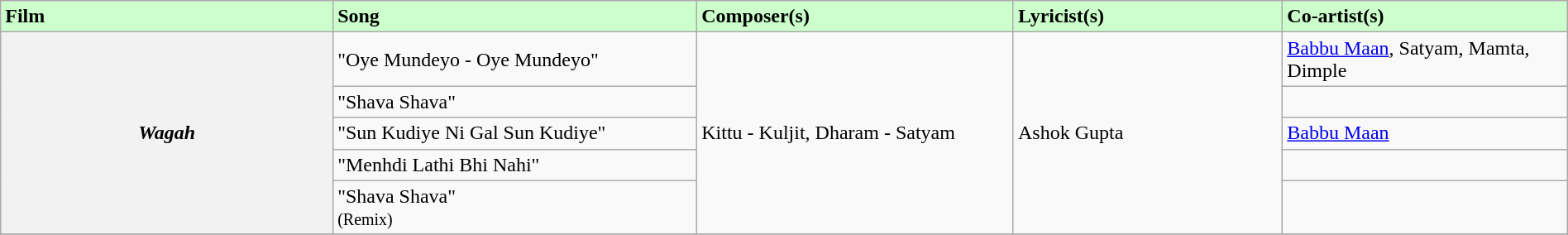<table class="wikitable plainrowheaders" width="100%" textcolor:#000;">
<tr style="background:#cfc; text-align:"center;">
<td scope="col" width=21%><strong>Film</strong></td>
<td scope="col" width=23%><strong>Song</strong></td>
<td scope="col" width=20%><strong>Composer(s)</strong></td>
<td scope="col" width=17%><strong>Lyricist(s)</strong></td>
<td scope="col" width=18%><strong>Co-artist(s)</strong></td>
</tr>
<tr>
<th scope="row" rowspan="5"><em>Wagah</em></th>
<td>"Oye Mundeyo - Oye Mundeyo"</td>
<td rowspan="5">Kittu - Kuljit, Dharam - Satyam</td>
<td rowspan="5">Ashok Gupta</td>
<td><a href='#'>Babbu Maan</a>, Satyam, Mamta, Dimple</td>
</tr>
<tr>
<td>"Shava Shava"</td>
<td></td>
</tr>
<tr>
<td>"Sun Kudiye Ni Gal Sun Kudiye"</td>
<td><a href='#'>Babbu Maan</a></td>
</tr>
<tr>
<td>"Menhdi Lathi Bhi Nahi"</td>
<td></td>
</tr>
<tr>
<td>"Shava Shava" <br><small>(Remix)</small></td>
<td></td>
</tr>
<tr>
</tr>
</table>
